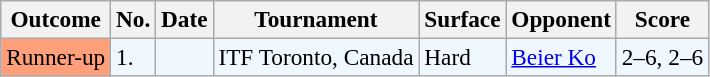<table class="sortable wikitable" style=font-size:97%>
<tr>
<th>Outcome</th>
<th>No.</th>
<th>Date</th>
<th>Tournament</th>
<th>Surface</th>
<th>Opponent</th>
<th class="unsortable">Score</th>
</tr>
<tr style="background:#f0f8ff;">
<td style="background:#ffa07a;">Runner-up</td>
<td>1.</td>
<td></td>
<td>ITF Toronto, Canada</td>
<td>Hard</td>
<td> <a href='#'>Beier Ko</a></td>
<td>2–6, 2–6</td>
</tr>
</table>
